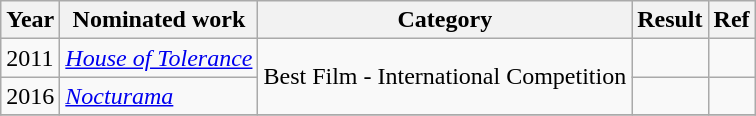<table class="wikitable sortable">
<tr>
<th>Year</th>
<th>Nominated work</th>
<th>Category</th>
<th>Result</th>
<th>Ref</th>
</tr>
<tr>
<td>2011</td>
<td><em><a href='#'>House of Tolerance</a></em></td>
<td rowspan=2>Best Film - International Competition</td>
<td></td>
<td></td>
</tr>
<tr>
<td>2016</td>
<td><em><a href='#'>Nocturama</a></em></td>
<td></td>
<td></td>
</tr>
<tr>
</tr>
</table>
